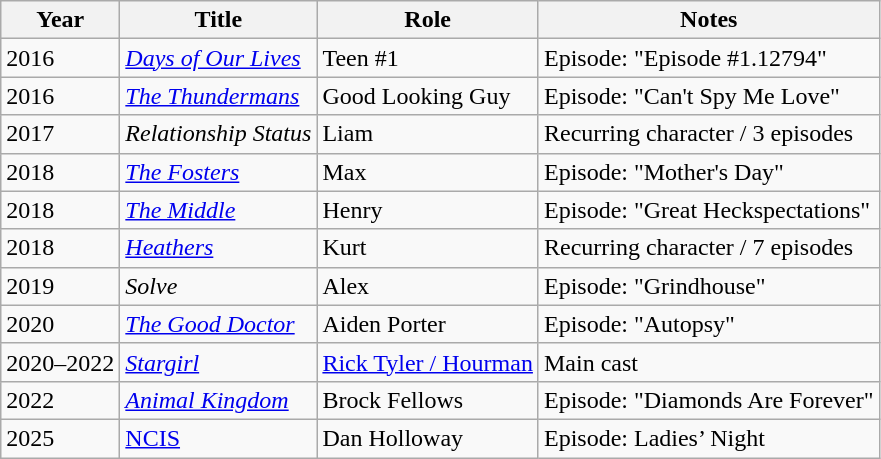<table class="wikitable sortable">
<tr>
<th>Year</th>
<th>Title</th>
<th>Role</th>
<th class="unsortable">Notes</th>
</tr>
<tr>
<td>2016</td>
<td><em><a href='#'>Days of Our Lives</a></em></td>
<td>Teen #1</td>
<td>Episode: "Episode #1.12794"</td>
</tr>
<tr>
<td>2016</td>
<td><em><a href='#'>The Thundermans</a></em></td>
<td>Good Looking Guy</td>
<td>Episode: "Can't Spy Me Love"</td>
</tr>
<tr>
<td>2017</td>
<td><em>Relationship Status</em></td>
<td>Liam</td>
<td>Recurring character / 3 episodes</td>
</tr>
<tr>
<td>2018</td>
<td><em><a href='#'>The Fosters</a></em></td>
<td>Max</td>
<td>Episode: "Mother's Day"</td>
</tr>
<tr>
<td>2018</td>
<td><em><a href='#'>The Middle</a></em></td>
<td>Henry</td>
<td>Episode: "Great Heckspectations"</td>
</tr>
<tr>
<td>2018</td>
<td><em><a href='#'>Heathers</a></em></td>
<td>Kurt</td>
<td>Recurring character / 7 episodes</td>
</tr>
<tr>
<td>2019</td>
<td><em>Solve</em></td>
<td>Alex</td>
<td>Episode: "Grindhouse"</td>
</tr>
<tr>
<td>2020</td>
<td><em><a href='#'>The Good Doctor</a></em></td>
<td>Aiden Porter</td>
<td>Episode: "Autopsy"</td>
</tr>
<tr>
<td>2020–2022</td>
<td><em><a href='#'>Stargirl</a></em></td>
<td><a href='#'>Rick Tyler / Hourman</a></td>
<td>Main cast</td>
</tr>
<tr>
<td>2022</td>
<td><em><a href='#'>Animal Kingdom</a></em></td>
<td>Brock Fellows</td>
<td>Episode: "Diamonds Are Forever"</td>
</tr>
<tr>
<td>2025</td>
<td><a href='#'>NCIS</a></td>
<td>Dan Holloway</td>
<td>Episode: Ladies’ Night</td>
</tr>
</table>
